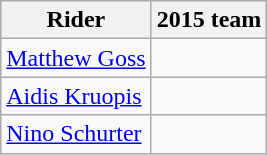<table class="wikitable">
<tr>
<th>Rider</th>
<th>2015 team</th>
</tr>
<tr>
<td><a href='#'>Matthew Goss</a></td>
<td></td>
</tr>
<tr>
<td><a href='#'>Aidis Kruopis</a></td>
<td></td>
</tr>
<tr>
<td><a href='#'>Nino Schurter</a></td>
<td></td>
</tr>
</table>
